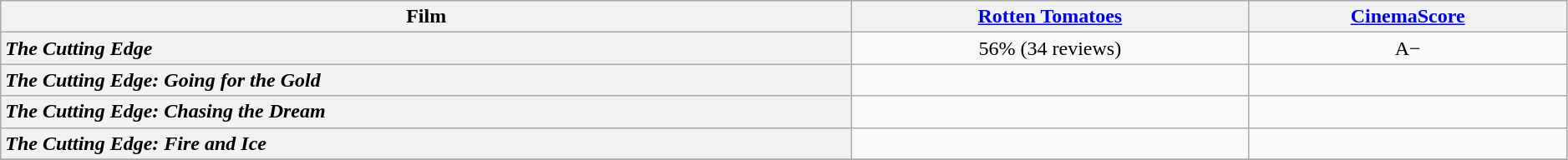<table class="wikitable sortable" width=99% border="1" style="text-align: center;">
<tr>
<th>Film</th>
<th><a href='#'>Rotten Tomatoes</a></th>
<th><a href='#'>CinemaScore</a></th>
</tr>
<tr>
<th style="text-align: left;"><em>The Cutting Edge</em></th>
<td>56% (34  reviews)</td>
<td>A−</td>
</tr>
<tr>
<th style="text-align: left;"><em>The Cutting Edge: Going for the Gold</em></th>
<td></td>
<td></td>
</tr>
<tr>
<th style="text-align: left;"><em>The Cutting Edge: Chasing the Dream</em></th>
<td></td>
<td></td>
</tr>
<tr>
<th style="text-align: left;"><em>The Cutting Edge: Fire and Ice</em></th>
<td></td>
<td></td>
</tr>
<tr>
</tr>
</table>
